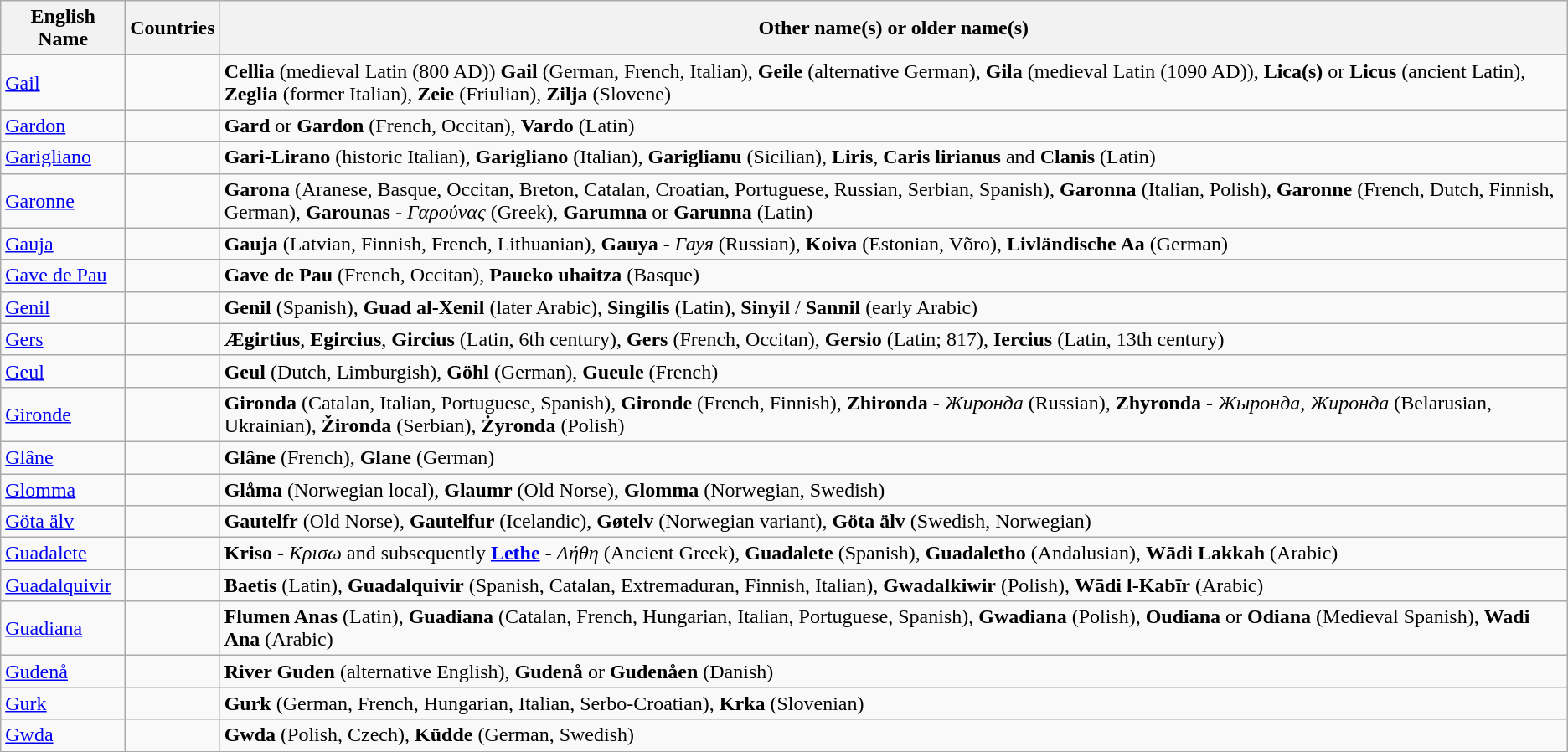<table class=wikitable>
<tr>
<th>English Name</th>
<th>Countries</th>
<th>Other name(s) or older name(s)</th>
</tr>
<tr>
<td><a href='#'>Gail</a></td>
<td></td>
<td><strong>Cellia</strong> (medieval Latin (800 AD)) <strong>Gail</strong> (German, French, Italian), <strong>Geile</strong> (alternative German), <strong>Gila</strong> (medieval Latin (1090 AD)), <strong>Lica(s)</strong> or <strong>Licus</strong> (ancient Latin), <strong>Zeglia</strong> (former Italian), <strong>Zeie</strong> (Friulian), <strong>Zilja</strong> (Slovene)</td>
</tr>
<tr>
<td><a href='#'>Gardon</a></td>
<td></td>
<td><strong>Gard</strong> or <strong>Gardon</strong> (French, Occitan), <strong>Vardo</strong> (Latin)</td>
</tr>
<tr>
<td><a href='#'>Garigliano</a></td>
<td></td>
<td><strong>Gari-Lirano</strong> (historic Italian), <strong>Garigliano</strong> (Italian), <strong>Gariglianu</strong> (Sicilian), <strong>Liris</strong>, <strong>Caris lirianus</strong> and <strong>Clanis</strong> (Latin)</td>
</tr>
<tr>
<td><a href='#'>Garonne</a></td>
<td></td>
<td><strong>Garona</strong> (Aranese, Basque, Occitan, Breton, Catalan, Croatian, Portuguese, Russian, Serbian, Spanish), <strong>Garonna</strong> (Italian, Polish), <strong>Garonne</strong> (French, Dutch, Finnish, German), <strong>Garounas</strong> - <em>Γαρούνας</em> (Greek), <strong>Garumna</strong> or <strong>Garunna</strong> (Latin)</td>
</tr>
<tr>
<td><a href='#'>Gauja</a></td>
<td> </td>
<td><strong>Gauja</strong> (Latvian, Finnish, French, Lithuanian), <strong>Gauya</strong> - <em>Гауя</em> (Russian), <strong>Koiva</strong> (Estonian, Võro), <strong>Livländische Aa</strong> (German)</td>
</tr>
<tr>
<td><a href='#'>Gave de Pau</a></td>
<td></td>
<td><strong>Gave de Pau</strong> (French, Occitan), <strong>Paueko uhaitza</strong> (Basque)</td>
</tr>
<tr>
<td><a href='#'>Genil</a></td>
<td></td>
<td><strong>Genil</strong> (Spanish), <strong>Guad al-Xenil</strong> (later Arabic), <strong>Singilis</strong> (Latin), <strong>Sinyil</strong> /  <strong>Sannil</strong> (early Arabic)</td>
</tr>
<tr>
<td><a href='#'>Gers</a></td>
<td></td>
<td><strong>Ægirtius</strong>, <strong>Egircius</strong>, <strong>Gircius</strong> (Latin, 6th century), <strong>Gers</strong> (French, Occitan), <strong>Gersio</strong> (Latin; 817), <strong>Iercius</strong> (Latin, 13th century)</td>
</tr>
<tr>
<td><a href='#'>Geul</a></td>
<td> </td>
<td><strong>Geul</strong> (Dutch, Limburgish), <strong>Göhl</strong> (German), <strong>Gueule</strong> (French)</td>
</tr>
<tr>
<td><a href='#'>Gironde</a></td>
<td></td>
<td><strong>Gironda</strong> (Catalan, Italian, Portuguese, Spanish), <strong>Gironde</strong> (French, Finnish), <strong>Zhironda</strong> - <em>Жиронда</em> (Russian), <strong>Zhyronda</strong> - <em>Жыронда</em>, <em>Жиронда</em> (Belarusian, Ukrainian), <strong>Žironda</strong> (Serbian), <strong>Żyronda</strong> (Polish)</td>
</tr>
<tr>
<td><a href='#'>Glâne</a></td>
<td></td>
<td><strong>Glâne</strong> (French), <strong>Glane</strong> (German)</td>
</tr>
<tr>
<td><a href='#'>Glomma</a></td>
<td></td>
<td><strong>Glåma</strong> (Norwegian local), <strong>Glaumr</strong> (Old Norse), <strong>Glomma</strong> (Norwegian, Swedish)</td>
</tr>
<tr>
<td><a href='#'>Göta älv</a></td>
<td></td>
<td><strong>Gautelfr</strong> (Old Norse), <strong>Gautelfur</strong> (Icelandic), <strong>Gøtelv</strong> (Norwegian variant), <strong>Göta älv</strong> (Swedish, Norwegian)</td>
</tr>
<tr>
<td><a href='#'>Guadalete</a></td>
<td></td>
<td><strong>Kriso</strong> - <em>Κρισω</em> and subsequently <strong><a href='#'>Lethe</a></strong> - <em>Λήθη</em> (Ancient Greek), <strong>Guadalete</strong> (Spanish), <strong>Guadaletho</strong> (Andalusian), <strong>Wādi Lakkah</strong>  (Arabic)</td>
</tr>
<tr>
<td><a href='#'>Guadalquivir</a></td>
<td></td>
<td><strong>Baetis</strong> (Latin), <strong>Guadalquivir</strong> (Spanish, Catalan, Extremaduran, Finnish, Italian), <strong>Gwadalkiwir</strong> (Polish), <strong>Wādi l-Kabīr</strong>  (Arabic)</td>
</tr>
<tr>
<td><a href='#'>Guadiana</a></td>
<td> </td>
<td><strong>Flumen Anas</strong> (Latin), <strong>Guadiana</strong> (Catalan, French, Hungarian, Italian, Portuguese, Spanish), <strong>Gwadiana</strong> (Polish), <strong>Oudiana</strong> or <strong>Odiana</strong> (Medieval Spanish), <strong>Wadi Ana</strong> (Arabic)</td>
</tr>
<tr>
<td><a href='#'>Gudenå</a></td>
<td></td>
<td><strong>River Guden</strong> (alternative English), <strong>Gudenå</strong> or <strong>Gudenåen</strong> (Danish)</td>
</tr>
<tr>
<td><a href='#'>Gurk</a></td>
<td></td>
<td><strong>Gurk</strong> (German, French, Hungarian, Italian, Serbo-Croatian), <strong>Krka</strong> (Slovenian)</td>
</tr>
<tr>
<td><a href='#'>Gwda</a></td>
<td></td>
<td><strong>Gwda</strong> (Polish, Czech), <strong>Küdde</strong> (German, Swedish)</td>
</tr>
</table>
